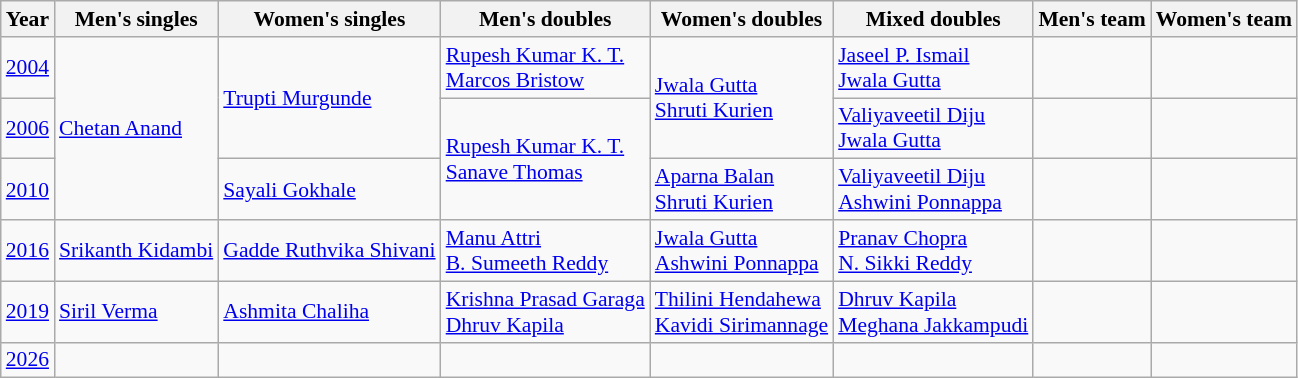<table class="wikitable" style="font-size:90%;">
<tr>
<th>Year</th>
<th>Men's singles</th>
<th>Women's singles</th>
<th>Men's doubles</th>
<th>Women's doubles</th>
<th>Mixed doubles</th>
<th>Men's team</th>
<th>Women's team</th>
</tr>
<tr>
<td><a href='#'>2004</a></td>
<td rowspan="3"> <a href='#'>Chetan Anand</a></td>
<td rowspan="2"> <a href='#'>Trupti Murgunde</a></td>
<td> <a href='#'>Rupesh Kumar K. T.</a> <br>  <a href='#'>Marcos Bristow</a></td>
<td rowspan="2"> <a href='#'>Jwala Gutta</a> <br>  <a href='#'>Shruti Kurien</a></td>
<td> <a href='#'>Jaseel P. Ismail</a> <br>  <a href='#'>Jwala Gutta</a></td>
<td></td>
<td></td>
</tr>
<tr>
<td><a href='#'>2006</a></td>
<td rowspan="2"> <a href='#'>Rupesh Kumar K. T.</a> <br>  <a href='#'>Sanave Thomas</a></td>
<td> <a href='#'>Valiyaveetil Diju</a> <br>  <a href='#'>Jwala Gutta</a></td>
<td></td>
<td></td>
</tr>
<tr>
<td><a href='#'>2010</a></td>
<td> <a href='#'>Sayali Gokhale</a></td>
<td> <a href='#'>Aparna Balan</a> <br>  <a href='#'>Shruti Kurien</a></td>
<td> <a href='#'>Valiyaveetil Diju</a> <br>  <a href='#'>Ashwini Ponnappa</a></td>
<td></td>
<td></td>
</tr>
<tr>
<td><a href='#'>2016</a></td>
<td> <a href='#'>Srikanth Kidambi</a></td>
<td> <a href='#'>Gadde Ruthvika Shivani</a></td>
<td> <a href='#'>Manu Attri</a> <br>  <a href='#'>B. Sumeeth Reddy</a></td>
<td> <a href='#'>Jwala Gutta</a> <br>  <a href='#'>Ashwini Ponnappa</a></td>
<td> <a href='#'>Pranav Chopra</a> <br>  <a href='#'>N. Sikki Reddy</a></td>
<td></td>
<td></td>
</tr>
<tr>
<td><a href='#'>2019</a></td>
<td> <a href='#'>Siril Verma</a></td>
<td> <a href='#'>Ashmita Chaliha</a></td>
<td> <a href='#'>Krishna Prasad Garaga</a> <br>  <a href='#'>Dhruv Kapila</a></td>
<td> <a href='#'>Thilini Hendahewa</a> <br>  <a href='#'>Kavidi Sirimannage</a></td>
<td> <a href='#'>Dhruv Kapila</a> <br>  <a href='#'>Meghana Jakkampudi</a></td>
<td></td>
<td></td>
</tr>
<tr>
<td><a href='#'>2026</a></td>
<td></td>
<td></td>
<td></td>
<td></td>
<td></td>
<td></td>
<td></td>
</tr>
</table>
